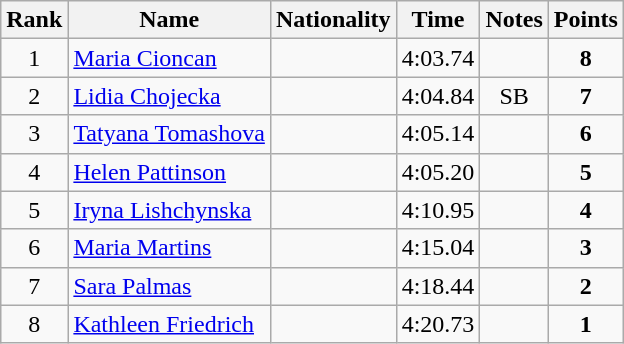<table class="wikitable sortable" style="text-align:center">
<tr>
<th>Rank</th>
<th>Name</th>
<th>Nationality</th>
<th>Time</th>
<th>Notes</th>
<th>Points</th>
</tr>
<tr>
<td>1</td>
<td align=left><a href='#'>Maria Cioncan</a></td>
<td align=left></td>
<td>4:03.74</td>
<td></td>
<td><strong>8</strong></td>
</tr>
<tr>
<td>2</td>
<td align=left><a href='#'>Lidia Chojecka</a></td>
<td align=left></td>
<td>4:04.84</td>
<td>SB</td>
<td><strong>7</strong></td>
</tr>
<tr>
<td>3</td>
<td align=left><a href='#'>Tatyana Tomashova</a></td>
<td align=left></td>
<td>4:05.14</td>
<td></td>
<td><strong>6</strong></td>
</tr>
<tr>
<td>4</td>
<td align=left><a href='#'>Helen Pattinson</a></td>
<td align=left></td>
<td>4:05.20</td>
<td></td>
<td><strong>5</strong></td>
</tr>
<tr>
<td>5</td>
<td align=left><a href='#'>Iryna Lishchynska</a></td>
<td align=left></td>
<td>4:10.95</td>
<td></td>
<td><strong>4</strong></td>
</tr>
<tr>
<td>6</td>
<td align=left><a href='#'>Maria Martins</a></td>
<td align=left></td>
<td>4:15.04</td>
<td></td>
<td><strong>3</strong></td>
</tr>
<tr>
<td>7</td>
<td align=left><a href='#'>Sara Palmas</a></td>
<td align=left></td>
<td>4:18.44</td>
<td></td>
<td><strong>2</strong></td>
</tr>
<tr>
<td>8</td>
<td align=left><a href='#'>Kathleen Friedrich</a></td>
<td align=left></td>
<td>4:20.73</td>
<td></td>
<td><strong>1</strong></td>
</tr>
</table>
